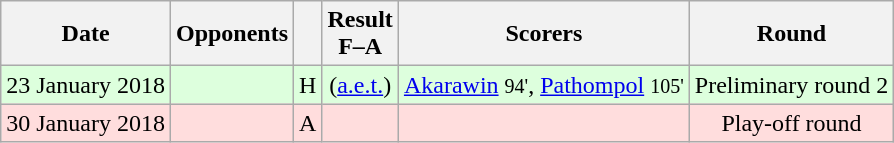<table class="wikitable" style="text-align:center">
<tr>
<th>Date</th>
<th>Opponents</th>
<th></th>
<th>Result<br>F–A</th>
<th>Scorers</th>
<th>Round</th>
</tr>
<tr bgcolor="#ddffdd">
<td nowrap>23 January 2018</td>
<td align=left></td>
<td>H</td>
<td nowrap> (<a href='#'>a.e.t.</a>)</td>
<td nowrap><a href='#'>Akarawin</a> <small>94'</small>, <a href='#'>Pathompol</a> <small>105'</small></td>
<td nowrap>Preliminary round 2</td>
</tr>
<tr bgcolor="#ffdddd">
<td nowrap>30 January 2018</td>
<td align=left></td>
<td>A</td>
<td nowrap></td>
<td nowrap></td>
<td nowrap>Play-off round</td>
</tr>
</table>
